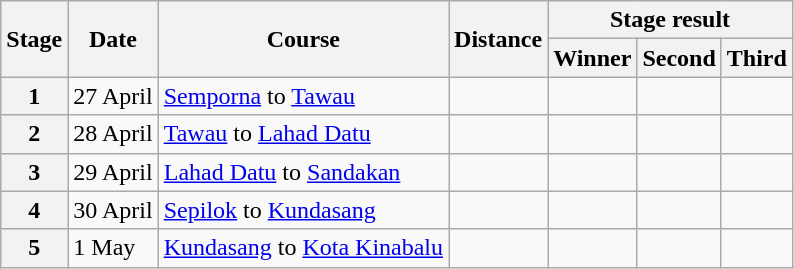<table class=wikitable>
<tr>
<th rowspan=2>Stage</th>
<th rowspan=2>Date</th>
<th rowspan=2>Course</th>
<th rowspan=2>Distance</th>
<th colspan=3>Stage result</th>
</tr>
<tr>
<th>Winner</th>
<th>Second</th>
<th>Third</th>
</tr>
<tr>
<th align=center>1</th>
<td>27 April</td>
<td><a href='#'>Semporna</a> to <a href='#'>Tawau</a></td>
<td align=right></td>
<td></td>
<td></td>
<td></td>
</tr>
<tr>
<th align=center>2</th>
<td>28 April</td>
<td><a href='#'>Tawau</a> to <a href='#'>Lahad Datu</a></td>
<td align=right></td>
<td></td>
<td></td>
<td></td>
</tr>
<tr>
<th align=center>3</th>
<td>29 April</td>
<td><a href='#'>Lahad Datu</a> to <a href='#'>Sandakan</a></td>
<td align=right></td>
<td></td>
<td></td>
<td></td>
</tr>
<tr>
<th align=center>4</th>
<td>30 April</td>
<td><a href='#'>Sepilok</a> to <a href='#'>Kundasang</a></td>
<td align=right></td>
<td></td>
<td></td>
<td></td>
</tr>
<tr>
<th align=center>5</th>
<td>1 May</td>
<td><a href='#'>Kundasang</a> to <a href='#'>Kota Kinabalu</a></td>
<td align=right></td>
<td></td>
<td></td>
<td></td>
</tr>
</table>
